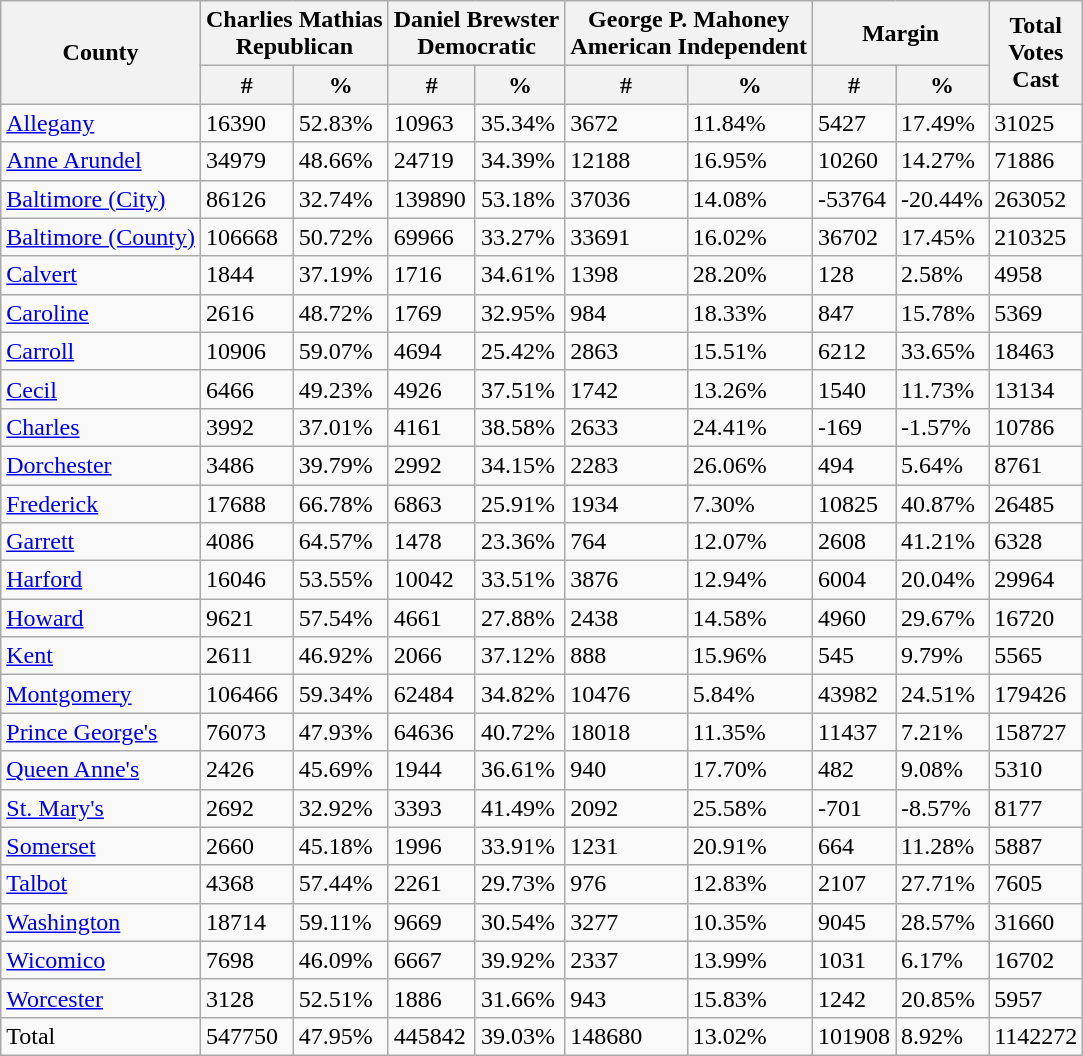<table class="wikitable sortable">
<tr>
<th rowspan="2">County</th>
<th colspan="2" >Charlies Mathias<br>Republican</th>
<th colspan="2" >Daniel Brewster<br>Democratic</th>
<th colspan="2" >George P. Mahoney<br>American Independent</th>
<th colspan="2">Margin</th>
<th rowspan="2">Total<br>Votes<br>Cast</th>
</tr>
<tr>
<th>#</th>
<th>%</th>
<th>#</th>
<th>%</th>
<th>#</th>
<th>%</th>
<th>#</th>
<th>%</th>
</tr>
<tr>
<td><a href='#'>Allegany</a></td>
<td>16390</td>
<td>52.83%</td>
<td>10963</td>
<td>35.34%</td>
<td>3672</td>
<td>11.84%</td>
<td>5427</td>
<td>17.49%</td>
<td>31025</td>
</tr>
<tr>
<td><a href='#'>Anne Arundel</a></td>
<td>34979</td>
<td>48.66%</td>
<td>24719</td>
<td>34.39%</td>
<td>12188</td>
<td>16.95%</td>
<td>10260</td>
<td>14.27%</td>
<td>71886</td>
</tr>
<tr>
<td><a href='#'>Baltimore (City)</a></td>
<td>86126</td>
<td>32.74%</td>
<td>139890</td>
<td>53.18%</td>
<td>37036</td>
<td>14.08%</td>
<td>-53764</td>
<td>-20.44%</td>
<td>263052</td>
</tr>
<tr>
<td><a href='#'>Baltimore (County)</a></td>
<td>106668</td>
<td>50.72%</td>
<td>69966</td>
<td>33.27%</td>
<td>33691</td>
<td>16.02%</td>
<td>36702</td>
<td>17.45%</td>
<td>210325</td>
</tr>
<tr>
<td><a href='#'>Calvert</a></td>
<td>1844</td>
<td>37.19%</td>
<td>1716</td>
<td>34.61%</td>
<td>1398</td>
<td>28.20%</td>
<td>128</td>
<td>2.58%</td>
<td>4958</td>
</tr>
<tr>
<td><a href='#'>Caroline</a></td>
<td>2616</td>
<td>48.72%</td>
<td>1769</td>
<td>32.95%</td>
<td>984</td>
<td>18.33%</td>
<td>847</td>
<td>15.78%</td>
<td>5369</td>
</tr>
<tr>
<td><a href='#'>Carroll</a></td>
<td>10906</td>
<td>59.07%</td>
<td>4694</td>
<td>25.42%</td>
<td>2863</td>
<td>15.51%</td>
<td>6212</td>
<td>33.65%</td>
<td>18463</td>
</tr>
<tr>
<td><a href='#'>Cecil</a></td>
<td>6466</td>
<td>49.23%</td>
<td>4926</td>
<td>37.51%</td>
<td>1742</td>
<td>13.26%</td>
<td>1540</td>
<td>11.73%</td>
<td>13134</td>
</tr>
<tr>
<td><a href='#'>Charles</a></td>
<td>3992</td>
<td>37.01%</td>
<td>4161</td>
<td>38.58%</td>
<td>2633</td>
<td>24.41%</td>
<td>-169</td>
<td>-1.57%</td>
<td>10786</td>
</tr>
<tr>
<td><a href='#'>Dorchester</a></td>
<td>3486</td>
<td>39.79%</td>
<td>2992</td>
<td>34.15%</td>
<td>2283</td>
<td>26.06%</td>
<td>494</td>
<td>5.64%</td>
<td>8761</td>
</tr>
<tr>
<td><a href='#'>Frederick</a></td>
<td>17688</td>
<td>66.78%</td>
<td>6863</td>
<td>25.91%</td>
<td>1934</td>
<td>7.30%</td>
<td>10825</td>
<td>40.87%</td>
<td>26485</td>
</tr>
<tr>
<td><a href='#'>Garrett</a></td>
<td>4086</td>
<td>64.57%</td>
<td>1478</td>
<td>23.36%</td>
<td>764</td>
<td>12.07%</td>
<td>2608</td>
<td>41.21%</td>
<td>6328</td>
</tr>
<tr>
<td><a href='#'>Harford</a></td>
<td>16046</td>
<td>53.55%</td>
<td>10042</td>
<td>33.51%</td>
<td>3876</td>
<td>12.94%</td>
<td>6004</td>
<td>20.04%</td>
<td>29964</td>
</tr>
<tr>
<td><a href='#'>Howard</a></td>
<td>9621</td>
<td>57.54%</td>
<td>4661</td>
<td>27.88%</td>
<td>2438</td>
<td>14.58%</td>
<td>4960</td>
<td>29.67%</td>
<td>16720</td>
</tr>
<tr>
<td><a href='#'>Kent</a></td>
<td>2611</td>
<td>46.92%</td>
<td>2066</td>
<td>37.12%</td>
<td>888</td>
<td>15.96%</td>
<td>545</td>
<td>9.79%</td>
<td>5565</td>
</tr>
<tr>
<td><a href='#'>Montgomery</a></td>
<td>106466</td>
<td>59.34%</td>
<td>62484</td>
<td>34.82%</td>
<td>10476</td>
<td>5.84%</td>
<td>43982</td>
<td>24.51%</td>
<td>179426</td>
</tr>
<tr>
<td><a href='#'>Prince George's</a></td>
<td>76073</td>
<td>47.93%</td>
<td>64636</td>
<td>40.72%</td>
<td>18018</td>
<td>11.35%</td>
<td>11437</td>
<td>7.21%</td>
<td>158727</td>
</tr>
<tr>
<td><a href='#'>Queen Anne's</a></td>
<td>2426</td>
<td>45.69%</td>
<td>1944</td>
<td>36.61%</td>
<td>940</td>
<td>17.70%</td>
<td>482</td>
<td>9.08%</td>
<td>5310</td>
</tr>
<tr>
<td><a href='#'>St. Mary's</a></td>
<td>2692</td>
<td>32.92%</td>
<td>3393</td>
<td>41.49%</td>
<td>2092</td>
<td>25.58%</td>
<td>-701</td>
<td>-8.57%</td>
<td>8177</td>
</tr>
<tr>
<td><a href='#'>Somerset</a></td>
<td>2660</td>
<td>45.18%</td>
<td>1996</td>
<td>33.91%</td>
<td>1231</td>
<td>20.91%</td>
<td>664</td>
<td>11.28%</td>
<td>5887</td>
</tr>
<tr>
<td><a href='#'>Talbot</a></td>
<td>4368</td>
<td>57.44%</td>
<td>2261</td>
<td>29.73%</td>
<td>976</td>
<td>12.83%</td>
<td>2107</td>
<td>27.71%</td>
<td>7605</td>
</tr>
<tr>
<td><a href='#'>Washington</a></td>
<td>18714</td>
<td>59.11%</td>
<td>9669</td>
<td>30.54%</td>
<td>3277</td>
<td>10.35%</td>
<td>9045</td>
<td>28.57%</td>
<td>31660</td>
</tr>
<tr>
<td><a href='#'>Wicomico</a></td>
<td>7698</td>
<td>46.09%</td>
<td>6667</td>
<td>39.92%</td>
<td>2337</td>
<td>13.99%</td>
<td>1031</td>
<td>6.17%</td>
<td>16702</td>
</tr>
<tr>
<td><a href='#'>Worcester</a></td>
<td>3128</td>
<td>52.51%</td>
<td>1886</td>
<td>31.66%</td>
<td>943</td>
<td>15.83%</td>
<td>1242</td>
<td>20.85%</td>
<td>5957</td>
</tr>
<tr>
<td>Total</td>
<td>547750</td>
<td>47.95%</td>
<td>445842</td>
<td>39.03%</td>
<td>148680</td>
<td>13.02%</td>
<td>101908</td>
<td>8.92%</td>
<td>1142272</td>
</tr>
</table>
